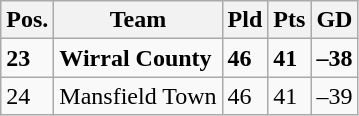<table class="wikitable">
<tr>
<th>Pos.</th>
<th>Team</th>
<th>Pld</th>
<th>Pts</th>
<th>GD</th>
</tr>
<tr>
<td><strong>23</strong></td>
<td><strong>Wirral County</strong></td>
<td><strong>46</strong></td>
<td><strong>41</strong></td>
<td><strong>–38</strong></td>
</tr>
<tr>
<td>24</td>
<td>Mansfield Town</td>
<td>46</td>
<td>41</td>
<td>–39</td>
</tr>
</table>
